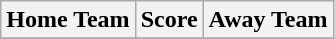<table class="wikitable" style="text-align: center">
<tr>
<th>Home Team</th>
<th>Score</th>
<th>Away Team</th>
</tr>
<tr>
</tr>
</table>
